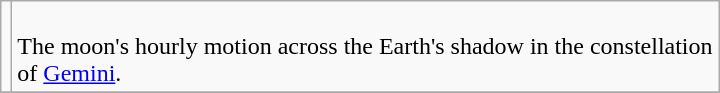<table class=wikitable width=480>
<tr>
<td></td>
<td><br>The moon's hourly motion across the Earth's shadow in the constellation of <a href='#'>Gemini</a>.</td>
</tr>
<tr>
</tr>
</table>
